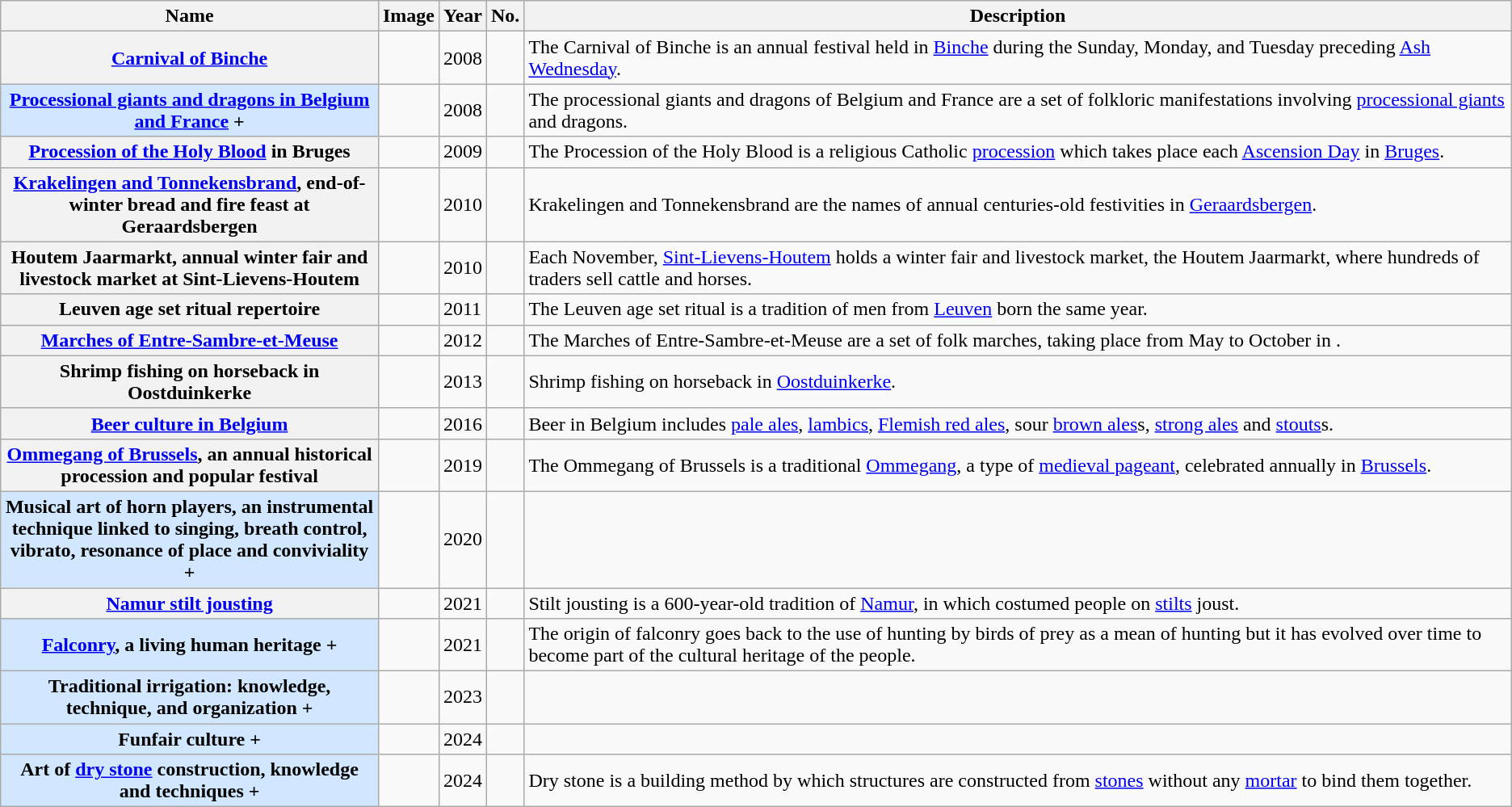<table class="wikitable sortable plainrowheaders">
<tr>
<th style="width:25%">Name</th>
<th class="unsortable">Image</th>
<th>Year</th>
<th>No.</th>
<th class="unsortable">Description</th>
</tr>
<tr>
<th scope="row"><a href='#'>Carnival of Binche</a></th>
<td></td>
<td>2008</td>
<td></td>
<td>The Carnival of Binche is an annual festival held in <a href='#'>Binche</a> during the Sunday, Monday, and Tuesday preceding <a href='#'>Ash Wednesday</a>.</td>
</tr>
<tr>
<th scope="row" style="background:#D0E7FF;"><a href='#'>Processional giants and dragons in Belgium and France</a> +</th>
<td></td>
<td>2008</td>
<td></td>
<td>The processional giants and dragons of Belgium and France are a set of folkloric manifestations involving <a href='#'>processional giants</a> and dragons.</td>
</tr>
<tr>
<th scope="row"><a href='#'>Procession of the Holy Blood</a> in Bruges</th>
<td></td>
<td>2009</td>
<td></td>
<td>The Procession of the Holy Blood is a religious Catholic <a href='#'>procession</a> which takes place each <a href='#'>Ascension Day</a> in <a href='#'>Bruges</a>.</td>
</tr>
<tr>
<th scope="row"><a href='#'>Krakelingen and Tonnekensbrand</a>, end-of-winter bread and fire feast at Geraardsbergen</th>
<td></td>
<td>2010</td>
<td></td>
<td>Krakelingen and Tonnekensbrand are the names of annual centuries-old festivities in <a href='#'>Geraardsbergen</a>.</td>
</tr>
<tr>
<th scope="row">Houtem Jaarmarkt, annual winter fair and livestock market at Sint-Lievens-Houtem</th>
<td></td>
<td>2010</td>
<td></td>
<td>Each November, <a href='#'>Sint-Lievens-Houtem</a> holds a winter fair and livestock market, the Houtem Jaarmarkt, where hundreds of traders sell cattle and horses.</td>
</tr>
<tr>
<th scope="row">Leuven age set ritual repertoire</th>
<td></td>
<td>2011</td>
<td></td>
<td>The Leuven age set ritual is a tradition of men from <a href='#'>Leuven</a> born the same year.</td>
</tr>
<tr>
<th scope="row"><a href='#'>Marches of Entre-Sambre-et-Meuse</a></th>
<td></td>
<td>2012</td>
<td></td>
<td>The Marches of Entre-Sambre-et-Meuse are a set of folk marches, taking place from May to October in .</td>
</tr>
<tr>
<th scope="row">Shrimp fishing on horseback in Oostduinkerke</th>
<td></td>
<td>2013</td>
<td></td>
<td>Shrimp fishing on horseback in <a href='#'>Oostduinkerke</a>.</td>
</tr>
<tr>
<th scope="row"><a href='#'>Beer culture in Belgium</a></th>
<td></td>
<td>2016</td>
<td></td>
<td>Beer in Belgium includes <a href='#'>pale ales</a>, <a href='#'>lambics</a>, <a href='#'>Flemish red ales</a>, sour <a href='#'>brown ales</a>s, <a href='#'>strong ales</a> and <a href='#'>stouts</a>s.</td>
</tr>
<tr>
<th scope="row"><a href='#'>Ommegang of Brussels</a>, an annual historical procession and popular festival</th>
<td></td>
<td>2019</td>
<td></td>
<td>The Ommegang of Brussels is a traditional <a href='#'>Ommegang</a>, a type of <a href='#'>medieval pageant</a>, celebrated annually in <a href='#'>Brussels</a>.</td>
</tr>
<tr>
<th scope="row" style="background:#D0E7FF;">Musical art of horn players, an instrumental technique linked to singing, breath control, vibrato, resonance of place and conviviality +</th>
<td></td>
<td>2020</td>
<td></td>
<td></td>
</tr>
<tr>
<th scope="row"><a href='#'>Namur stilt jousting</a></th>
<td></td>
<td>2021</td>
<td></td>
<td>Stilt jousting is a 600-year-old tradition of <a href='#'>Namur</a>, in which costumed people on <a href='#'>stilts</a> joust.</td>
</tr>
<tr>
<th scope="row" style="background:#D0E7FF;"><a href='#'>Falconry</a>, a living human heritage +</th>
<td></td>
<td>2021</td>
<td></td>
<td>The origin of falconry goes back to the use of hunting by birds of prey as a mean of hunting but it has evolved over time to become part of the cultural heritage of the people.</td>
</tr>
<tr>
<th scope="row" style="background:#D0E7FF;">Traditional irrigation: knowledge, technique, and organization +</th>
<td></td>
<td>2023</td>
<td></td>
<td></td>
</tr>
<tr>
<th scope="row" style="background:#D0E7FF;">Funfair culture +</th>
<td></td>
<td>2024</td>
<td></td>
<td></td>
</tr>
<tr>
<th scope="row" style="background:#D0E7FF;">Art of <a href='#'>dry stone</a> construction, knowledge and techniques +</th>
<td></td>
<td>2024</td>
<td></td>
<td>Dry stone is a building method by which structures are constructed from <a href='#'>stones</a> without any <a href='#'>mortar</a> to bind them together.</td>
</tr>
</table>
